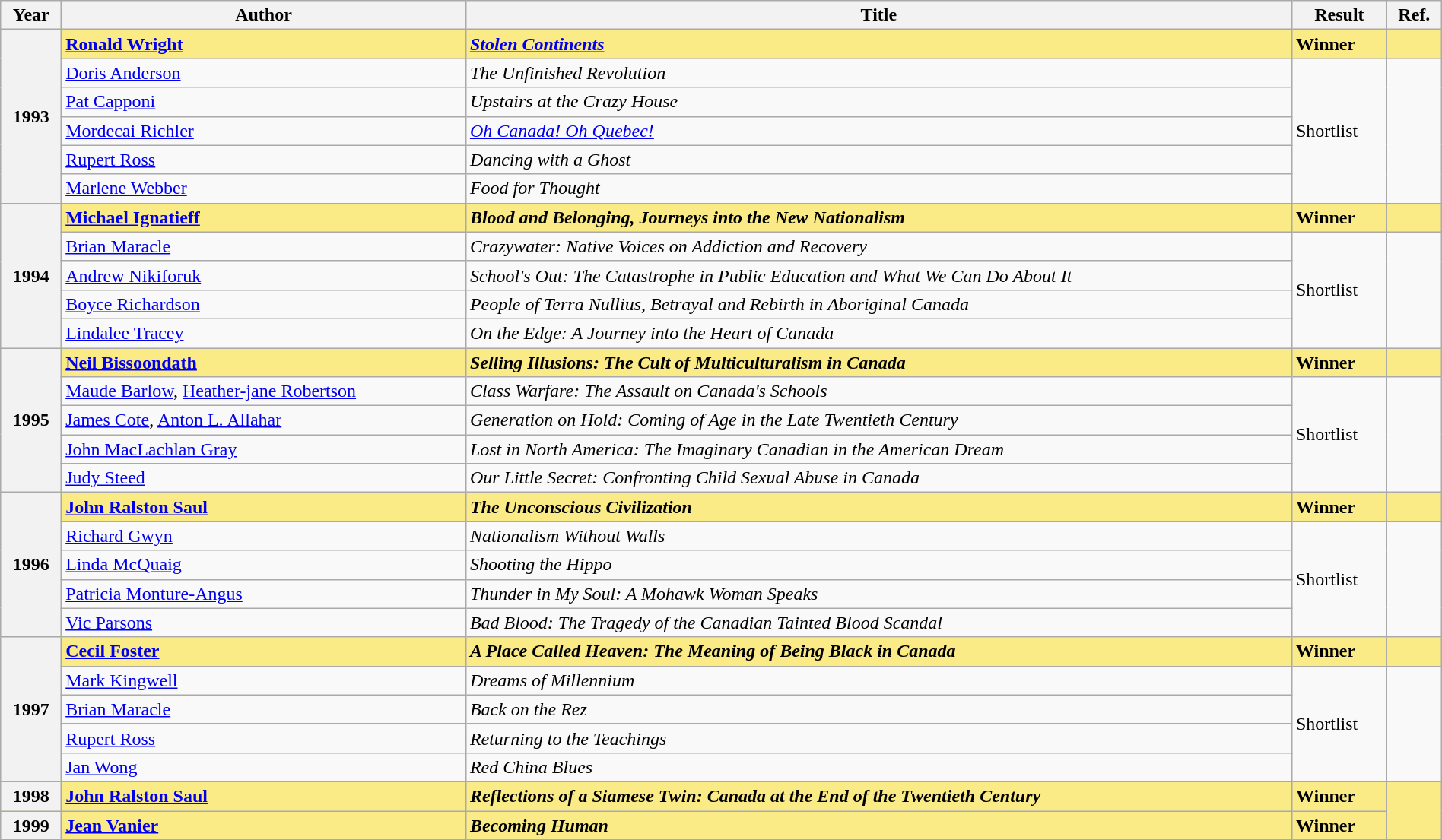<table class="wikitable" width=100%>
<tr>
<th>Year</th>
<th>Author</th>
<th>Title</th>
<th>Result</th>
<th>Ref.</th>
</tr>
<tr style=background:#FAEB86>
<th align=center rowspan=6>1993</th>
<td><strong><a href='#'>Ronald Wright</a></strong></td>
<td><strong><em><a href='#'>Stolen Continents</a></em></strong></td>
<td><strong>Winner</strong></td>
<td></td>
</tr>
<tr>
<td><a href='#'>Doris Anderson</a></td>
<td><em>The Unfinished Revolution</em></td>
<td rowspan=5>Shortlist</td>
<td rowspan=5></td>
</tr>
<tr>
<td><a href='#'>Pat Capponi</a></td>
<td><em>Upstairs at the Crazy House</em></td>
</tr>
<tr>
<td><a href='#'>Mordecai Richler</a></td>
<td><em><a href='#'>Oh Canada! Oh Quebec!</a></em></td>
</tr>
<tr>
<td><a href='#'>Rupert Ross</a></td>
<td><em>Dancing with a Ghost</em></td>
</tr>
<tr>
<td><a href='#'>Marlene Webber</a></td>
<td><em>Food for Thought</em></td>
</tr>
<tr style=background:#FAEB86>
<th align=center rowspan=5>1994</th>
<td><strong><a href='#'>Michael Ignatieff</a></strong></td>
<td><strong><em>Blood and Belonging, Journeys into the New Nationalism</em></strong></td>
<td><strong>Winner</strong></td>
<td></td>
</tr>
<tr>
<td><a href='#'>Brian Maracle</a></td>
<td><em>Crazywater: Native Voices on Addiction and Recovery</em></td>
<td rowspan=4>Shortlist</td>
<td rowspan=4></td>
</tr>
<tr>
<td><a href='#'>Andrew Nikiforuk</a></td>
<td><em>School's Out: The Catastrophe in Public Education and What We Can Do About It</em></td>
</tr>
<tr>
<td><a href='#'>Boyce Richardson</a></td>
<td><em>People of Terra Nullius, Betrayal and Rebirth in Aboriginal Canada</em></td>
</tr>
<tr>
<td><a href='#'>Lindalee Tracey</a></td>
<td><em>On the Edge: A Journey into the Heart of Canada</em></td>
</tr>
<tr style=background:#FAEB86>
<th align=center rowspan=5>1995</th>
<td><strong><a href='#'>Neil Bissoondath</a></strong></td>
<td><strong><em>Selling Illusions: The Cult of Multiculturalism in Canada</em></strong></td>
<td><strong>Winner</strong></td>
<td></td>
</tr>
<tr>
<td><a href='#'>Maude Barlow</a>, <a href='#'>Heather-jane Robertson</a></td>
<td><em>Class Warfare: The Assault on Canada's Schools</em></td>
<td rowspan=4>Shortlist</td>
<td rowspan=4></td>
</tr>
<tr>
<td><a href='#'>James Cote</a>, <a href='#'>Anton L. Allahar</a></td>
<td><em>Generation on Hold: Coming of Age in the Late Twentieth Century</em></td>
</tr>
<tr>
<td><a href='#'>John MacLachlan Gray</a></td>
<td><em>Lost in North America: The Imaginary Canadian in the American Dream</em></td>
</tr>
<tr>
<td><a href='#'>Judy Steed</a></td>
<td><em>Our Little Secret: Confronting Child Sexual Abuse in Canada</em></td>
</tr>
<tr style=background:#FAEB86>
<th align=center rowspan=5>1996</th>
<td><strong><a href='#'>John Ralston Saul</a></strong></td>
<td><strong><em>The Unconscious Civilization</em></strong></td>
<td><strong>Winner</strong></td>
<td></td>
</tr>
<tr>
<td><a href='#'>Richard Gwyn</a></td>
<td><em>Nationalism Without Walls</em></td>
<td rowspan=4>Shortlist</td>
<td rowspan=4></td>
</tr>
<tr>
<td><a href='#'>Linda McQuaig</a></td>
<td><em>Shooting the Hippo</em></td>
</tr>
<tr>
<td><a href='#'>Patricia Monture-Angus</a></td>
<td><em>Thunder in My Soul: A Mohawk Woman Speaks</em></td>
</tr>
<tr>
<td><a href='#'>Vic Parsons</a></td>
<td><em>Bad Blood: The Tragedy of the Canadian Tainted Blood Scandal</em></td>
</tr>
<tr style=background:#FAEB86>
<th align=center rowspan=5>1997</th>
<td><strong><a href='#'>Cecil Foster</a></strong></td>
<td><strong><em>A Place Called Heaven: The Meaning of Being Black in Canada</em></strong></td>
<td><strong>Winner</strong></td>
<td></td>
</tr>
<tr>
<td><a href='#'>Mark Kingwell</a></td>
<td><em>Dreams of Millennium</em></td>
<td rowspan=4>Shortlist</td>
<td rowspan=4></td>
</tr>
<tr>
<td><a href='#'>Brian Maracle</a></td>
<td><em>Back on the Rez</em></td>
</tr>
<tr>
<td><a href='#'>Rupert Ross</a></td>
<td><em>Returning to the Teachings</em></td>
</tr>
<tr>
<td><a href='#'>Jan Wong</a></td>
<td><em>Red China Blues</em></td>
</tr>
<tr style=background:#FAEB86>
<th align=center>1998</th>
<td><strong><a href='#'>John Ralston Saul</a></strong></td>
<td><strong><em>Reflections of a Siamese Twin: Canada at the End of the Twentieth Century</em></strong></td>
<td><strong>Winner</strong></td>
<td rowspan=2></td>
</tr>
<tr style=background:#FAEB86>
<th align="center">1999</th>
<td><strong><a href='#'>Jean Vanier</a></strong></td>
<td><strong><em>Becoming Human</em></strong></td>
<td><strong>Winner</strong></td>
</tr>
</table>
